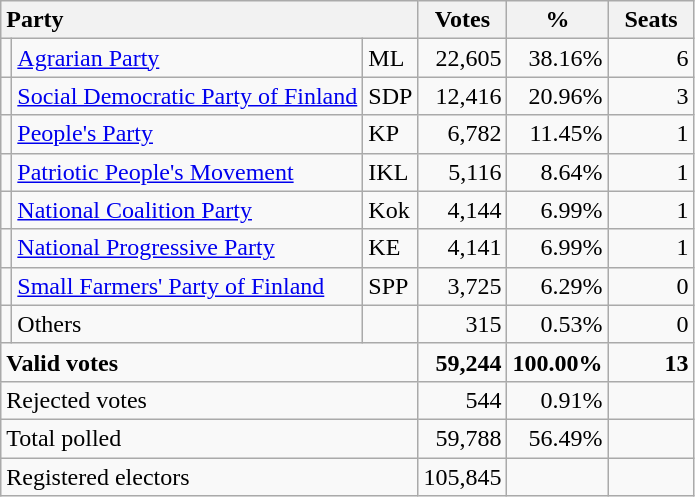<table class="wikitable" border="1" style="text-align:right;">
<tr>
<th style="text-align:left;" colspan=3>Party</th>
<th align=center width="50">Votes</th>
<th align=center width="50">%</th>
<th align=center width="50">Seats</th>
</tr>
<tr>
<td></td>
<td align=left><a href='#'>Agrarian Party</a></td>
<td align=left>ML</td>
<td>22,605</td>
<td>38.16%</td>
<td>6</td>
</tr>
<tr>
<td></td>
<td align=left style="white-space: nowrap;"><a href='#'>Social Democratic Party of Finland</a></td>
<td align=left>SDP</td>
<td>12,416</td>
<td>20.96%</td>
<td>3</td>
</tr>
<tr>
<td></td>
<td align=left><a href='#'>People's Party</a></td>
<td align=left>KP</td>
<td>6,782</td>
<td>11.45%</td>
<td>1</td>
</tr>
<tr>
<td></td>
<td align=left><a href='#'>Patriotic People's Movement</a></td>
<td align=left>IKL</td>
<td>5,116</td>
<td>8.64%</td>
<td>1</td>
</tr>
<tr>
<td></td>
<td align=left><a href='#'>National Coalition Party</a></td>
<td align=left>Kok</td>
<td>4,144</td>
<td>6.99%</td>
<td>1</td>
</tr>
<tr>
<td></td>
<td align=left><a href='#'>National Progressive Party</a></td>
<td align=left>KE</td>
<td>4,141</td>
<td>6.99%</td>
<td>1</td>
</tr>
<tr>
<td></td>
<td align=left><a href='#'>Small Farmers' Party of Finland</a></td>
<td align=left>SPP</td>
<td>3,725</td>
<td>6.29%</td>
<td>0</td>
</tr>
<tr>
<td></td>
<td align=left>Others</td>
<td align=left></td>
<td>315</td>
<td>0.53%</td>
<td>0</td>
</tr>
<tr style="font-weight:bold">
<td align=left colspan=3>Valid votes</td>
<td>59,244</td>
<td>100.00%</td>
<td>13</td>
</tr>
<tr>
<td align=left colspan=3>Rejected votes</td>
<td>544</td>
<td>0.91%</td>
<td></td>
</tr>
<tr>
<td align=left colspan=3>Total polled</td>
<td>59,788</td>
<td>56.49%</td>
<td></td>
</tr>
<tr>
<td align=left colspan=3>Registered electors</td>
<td>105,845</td>
<td></td>
<td></td>
</tr>
</table>
